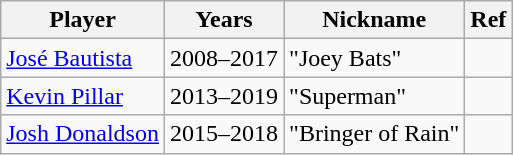<table class="wikitable sortable">
<tr>
<th>Player</th>
<th>Years</th>
<th>Nickname</th>
<th class=unsortable>Ref</th>
</tr>
<tr>
<td><a href='#'>José Bautista</a></td>
<td>2008–2017</td>
<td>"Joey Bats"</td>
<td></td>
</tr>
<tr>
<td><a href='#'>Kevin Pillar</a></td>
<td>2013–2019</td>
<td>"Superman"</td>
<td></td>
</tr>
<tr>
<td><a href='#'>Josh Donaldson</a></td>
<td>2015–2018</td>
<td>"Bringer of Rain"</td>
<td></td>
</tr>
</table>
